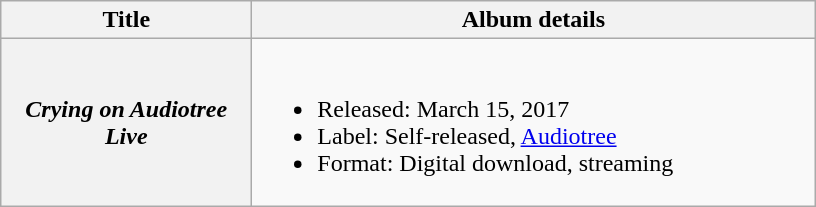<table class="wikitable plainrowheaders">
<tr>
<th scope="col" style="width:10em;">Title</th>
<th scope="col" style="width:23em;">Album details</th>
</tr>
<tr>
<th scope="row"><em>Crying on Audiotree Live</em></th>
<td><br><ul><li>Released: March 15, 2017</li><li>Label: Self-released, <a href='#'>Audiotree</a></li><li>Format: Digital download, streaming</li></ul></td>
</tr>
</table>
